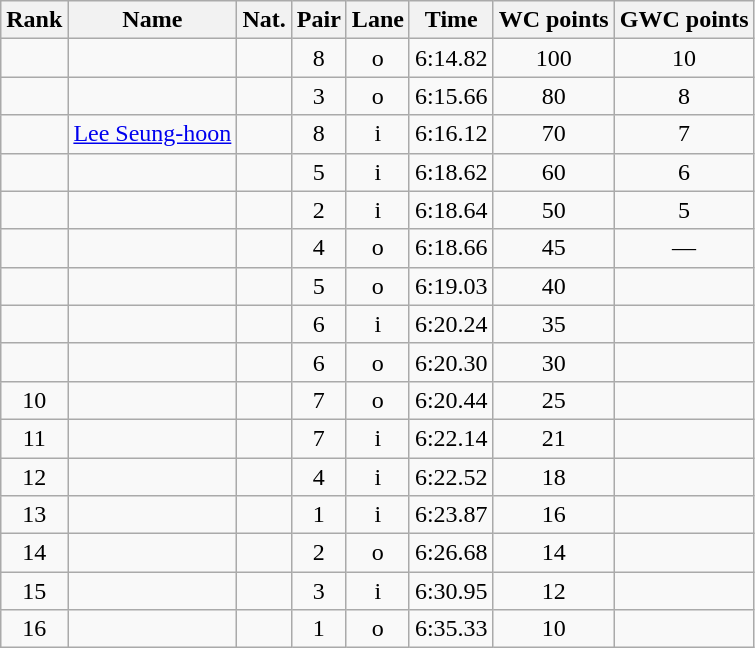<table class="wikitable sortable" style="text-align:center">
<tr>
<th>Rank</th>
<th>Name</th>
<th>Nat.</th>
<th>Pair</th>
<th>Lane</th>
<th>Time</th>
<th>WC points</th>
<th>GWC points</th>
</tr>
<tr>
<td></td>
<td align=left></td>
<td></td>
<td>8</td>
<td>o</td>
<td>6:14.82</td>
<td>100</td>
<td>10</td>
</tr>
<tr>
<td></td>
<td align=left></td>
<td></td>
<td>3</td>
<td>o</td>
<td>6:15.66</td>
<td>80</td>
<td>8</td>
</tr>
<tr>
<td></td>
<td align=left><a href='#'>Lee Seung-hoon</a></td>
<td></td>
<td>8</td>
<td>i</td>
<td>6:16.12</td>
<td>70</td>
<td>7</td>
</tr>
<tr>
<td></td>
<td align=left></td>
<td></td>
<td>5</td>
<td>i</td>
<td>6:18.62</td>
<td>60</td>
<td>6</td>
</tr>
<tr>
<td></td>
<td align=left></td>
<td></td>
<td>2</td>
<td>i</td>
<td>6:18.64</td>
<td>50</td>
<td>5</td>
</tr>
<tr>
<td></td>
<td align=left></td>
<td></td>
<td>4</td>
<td>o</td>
<td>6:18.66</td>
<td>45</td>
<td>—</td>
</tr>
<tr>
<td></td>
<td align=left></td>
<td></td>
<td>5</td>
<td>o</td>
<td>6:19.03</td>
<td>40</td>
<td></td>
</tr>
<tr>
<td></td>
<td align=left></td>
<td></td>
<td>6</td>
<td>i</td>
<td>6:20.24</td>
<td>35</td>
<td></td>
</tr>
<tr>
<td></td>
<td align=left></td>
<td></td>
<td>6</td>
<td>o</td>
<td>6:20.30</td>
<td>30</td>
<td></td>
</tr>
<tr>
<td>10</td>
<td align=left></td>
<td></td>
<td>7</td>
<td>o</td>
<td>6:20.44</td>
<td>25</td>
<td></td>
</tr>
<tr>
<td>11</td>
<td align=left></td>
<td></td>
<td>7</td>
<td>i</td>
<td>6:22.14</td>
<td>21</td>
<td></td>
</tr>
<tr>
<td>12</td>
<td align=left></td>
<td></td>
<td>4</td>
<td>i</td>
<td>6:22.52</td>
<td>18</td>
<td></td>
</tr>
<tr>
<td>13</td>
<td align=left></td>
<td></td>
<td>1</td>
<td>i</td>
<td>6:23.87</td>
<td>16</td>
<td></td>
</tr>
<tr>
<td>14</td>
<td align=left></td>
<td></td>
<td>2</td>
<td>o</td>
<td>6:26.68</td>
<td>14</td>
<td></td>
</tr>
<tr>
<td>15</td>
<td align=left></td>
<td></td>
<td>3</td>
<td>i</td>
<td>6:30.95</td>
<td>12</td>
<td></td>
</tr>
<tr>
<td>16</td>
<td align=left></td>
<td></td>
<td>1</td>
<td>o</td>
<td>6:35.33</td>
<td>10</td>
<td></td>
</tr>
</table>
